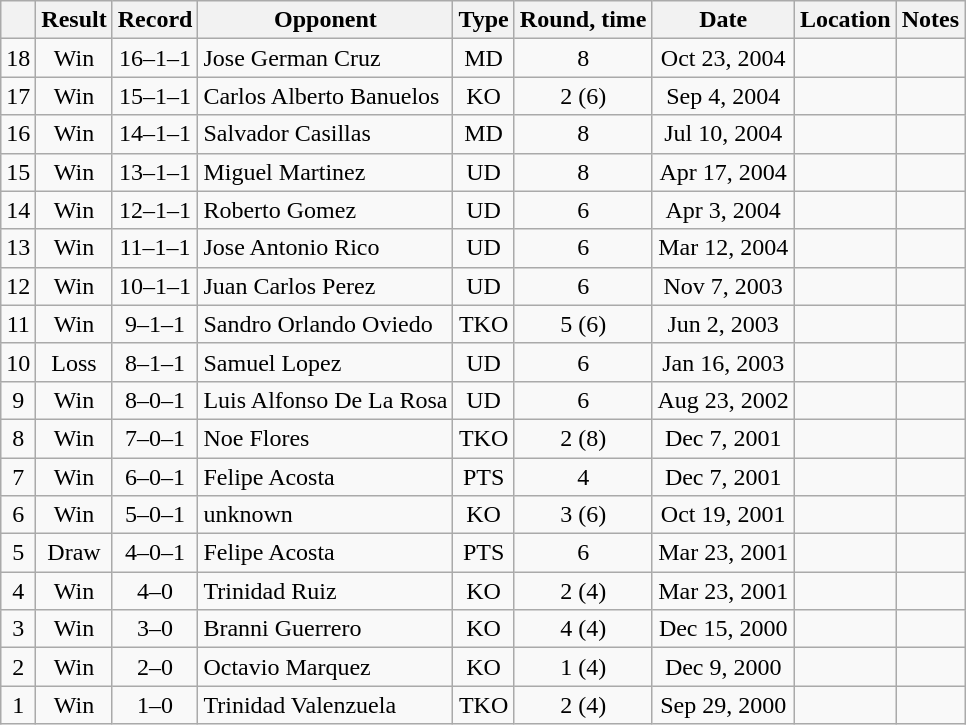<table class="wikitable" style="text-align:center">
<tr>
<th></th>
<th>Result</th>
<th>Record</th>
<th>Opponent</th>
<th>Type</th>
<th>Round, time</th>
<th>Date</th>
<th>Location</th>
<th>Notes</th>
</tr>
<tr>
<td>18</td>
<td>Win</td>
<td>16–1–1</td>
<td style="text-align:left;">Jose German Cruz</td>
<td>MD</td>
<td>8</td>
<td>Oct 23, 2004</td>
<td style="text-align:left;"></td>
<td></td>
</tr>
<tr>
<td>17</td>
<td>Win</td>
<td>15–1–1</td>
<td style="text-align:left;">Carlos Alberto Banuelos</td>
<td>KO</td>
<td>2 (6)</td>
<td>Sep 4, 2004</td>
<td style="text-align:left;"></td>
<td></td>
</tr>
<tr>
<td>16</td>
<td>Win</td>
<td>14–1–1</td>
<td style="text-align:left;">Salvador Casillas</td>
<td>MD</td>
<td>8</td>
<td>Jul 10, 2004</td>
<td style="text-align:left;"></td>
<td></td>
</tr>
<tr>
<td>15</td>
<td>Win</td>
<td>13–1–1</td>
<td style="text-align:left;">Miguel Martinez</td>
<td>UD</td>
<td>8</td>
<td>Apr 17, 2004</td>
<td style="text-align:left;"></td>
<td></td>
</tr>
<tr>
<td>14</td>
<td>Win</td>
<td>12–1–1</td>
<td style="text-align:left;">Roberto Gomez</td>
<td>UD</td>
<td>6</td>
<td>Apr 3, 2004</td>
<td style="text-align:left;"></td>
<td></td>
</tr>
<tr>
<td>13</td>
<td>Win</td>
<td>11–1–1</td>
<td style="text-align:left;">Jose Antonio Rico</td>
<td>UD</td>
<td>6</td>
<td>Mar 12, 2004</td>
<td style="text-align:left;"></td>
<td></td>
</tr>
<tr>
<td>12</td>
<td>Win</td>
<td>10–1–1</td>
<td style="text-align:left;">Juan Carlos Perez</td>
<td>UD</td>
<td>6</td>
<td>Nov 7, 2003</td>
<td style="text-align:left;"></td>
<td></td>
</tr>
<tr>
<td>11</td>
<td>Win</td>
<td>9–1–1</td>
<td style="text-align:left;">Sandro Orlando Oviedo</td>
<td>TKO</td>
<td>5 (6)</td>
<td>Jun 2, 2003</td>
<td style="text-align:left;"></td>
<td></td>
</tr>
<tr>
<td>10</td>
<td>Loss</td>
<td>8–1–1</td>
<td style="text-align:left;">Samuel Lopez</td>
<td>UD</td>
<td>6</td>
<td>Jan 16, 2003</td>
<td style="text-align:left;"></td>
<td></td>
</tr>
<tr>
<td>9</td>
<td>Win</td>
<td>8–0–1</td>
<td style="text-align:left;">Luis Alfonso De La Rosa</td>
<td>UD</td>
<td>6</td>
<td>Aug 23, 2002</td>
<td style="text-align:left;"></td>
<td></td>
</tr>
<tr>
<td>8</td>
<td>Win</td>
<td>7–0–1</td>
<td style="text-align:left;">Noe Flores</td>
<td>TKO</td>
<td>2 (8)</td>
<td>Dec 7, 2001</td>
<td style="text-align:left;"></td>
<td></td>
</tr>
<tr>
<td>7</td>
<td>Win</td>
<td>6–0–1</td>
<td style="text-align:left;">Felipe Acosta</td>
<td>PTS</td>
<td>4</td>
<td>Dec 7, 2001</td>
<td style="text-align:left;"></td>
<td></td>
</tr>
<tr>
<td>6</td>
<td>Win</td>
<td>5–0–1</td>
<td style="text-align:left;">unknown</td>
<td>KO</td>
<td>3 (6)</td>
<td>Oct 19, 2001</td>
<td style="text-align:left;"></td>
<td></td>
</tr>
<tr>
<td>5</td>
<td>Draw</td>
<td>4–0–1</td>
<td style="text-align:left;">Felipe Acosta</td>
<td>PTS</td>
<td>6</td>
<td>Mar 23, 2001</td>
<td style="text-align:left;"></td>
<td></td>
</tr>
<tr>
<td>4</td>
<td>Win</td>
<td>4–0</td>
<td style="text-align:left;">Trinidad Ruiz</td>
<td>KO</td>
<td>2 (4)</td>
<td>Mar 23, 2001</td>
<td style="text-align:left;"></td>
<td></td>
</tr>
<tr>
<td>3</td>
<td>Win</td>
<td>3–0</td>
<td style="text-align:left;">Branni Guerrero</td>
<td>KO</td>
<td>4 (4)</td>
<td>Dec 15, 2000</td>
<td style="text-align:left;"></td>
<td></td>
</tr>
<tr>
<td>2</td>
<td>Win</td>
<td>2–0</td>
<td style="text-align:left;">Octavio Marquez</td>
<td>KO</td>
<td>1 (4)</td>
<td>Dec 9, 2000</td>
<td style="text-align:left;"></td>
<td></td>
</tr>
<tr>
<td>1</td>
<td>Win</td>
<td>1–0</td>
<td style="text-align:left;">Trinidad Valenzuela</td>
<td>TKO</td>
<td>2 (4)</td>
<td>Sep 29, 2000</td>
<td style="text-align:left;"></td>
<td></td>
</tr>
</table>
